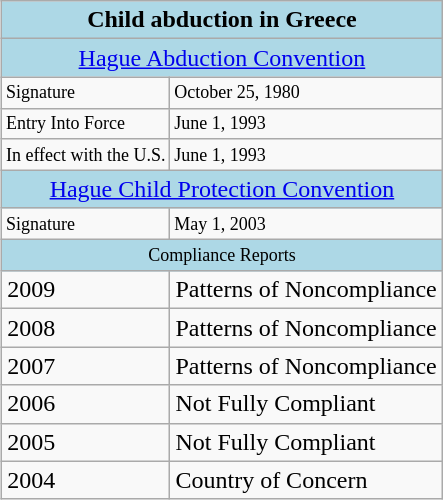<table class="wikitable" style="float: right;">
<tr>
<th colspan="2" style="background:lightblue;width:200px;"><strong>Child abduction in Greece</strong></th>
</tr>
<tr>
<td colspan="2" style="background:lightblue;text-align:center;"><a href='#'>Hague Abduction Convention</a></td>
</tr>
<tr>
<td style="font-size:9pt">Signature</td>
<td style="font-size:9pt">October 25, 1980</td>
</tr>
<tr>
<td style="font-size:9pt">Entry Into Force</td>
<td style="font-size:9pt">June 1, 1993</td>
</tr>
<tr>
<td style="font-size:9pt">In effect with the U.S.</td>
<td style="font-size:9pt">June 1, 1993</td>
</tr>
<tr>
<td colspan="2" style="background:lightblue;text-align:center;"><a href='#'>Hague Child Protection Convention</a></td>
</tr>
<tr>
<td style="font-size:9pt">Signature</td>
<td style="font-size:9pt">May 1, 2003</td>
</tr>
<tr>
<td colspan="2" style="background:lightblue;text-align:center;font-size:9pt">Compliance Reports</td>
</tr>
<tr>
<td>2009</td>
<td>Patterns of Noncompliance</td>
</tr>
<tr>
<td>2008</td>
<td>Patterns of Noncompliance</td>
</tr>
<tr>
<td>2007</td>
<td>Patterns of Noncompliance</td>
</tr>
<tr>
<td>2006</td>
<td>Not Fully Compliant</td>
</tr>
<tr>
<td>2005</td>
<td>Not Fully Compliant</td>
</tr>
<tr>
<td>2004</td>
<td>Country of Concern</td>
</tr>
</table>
